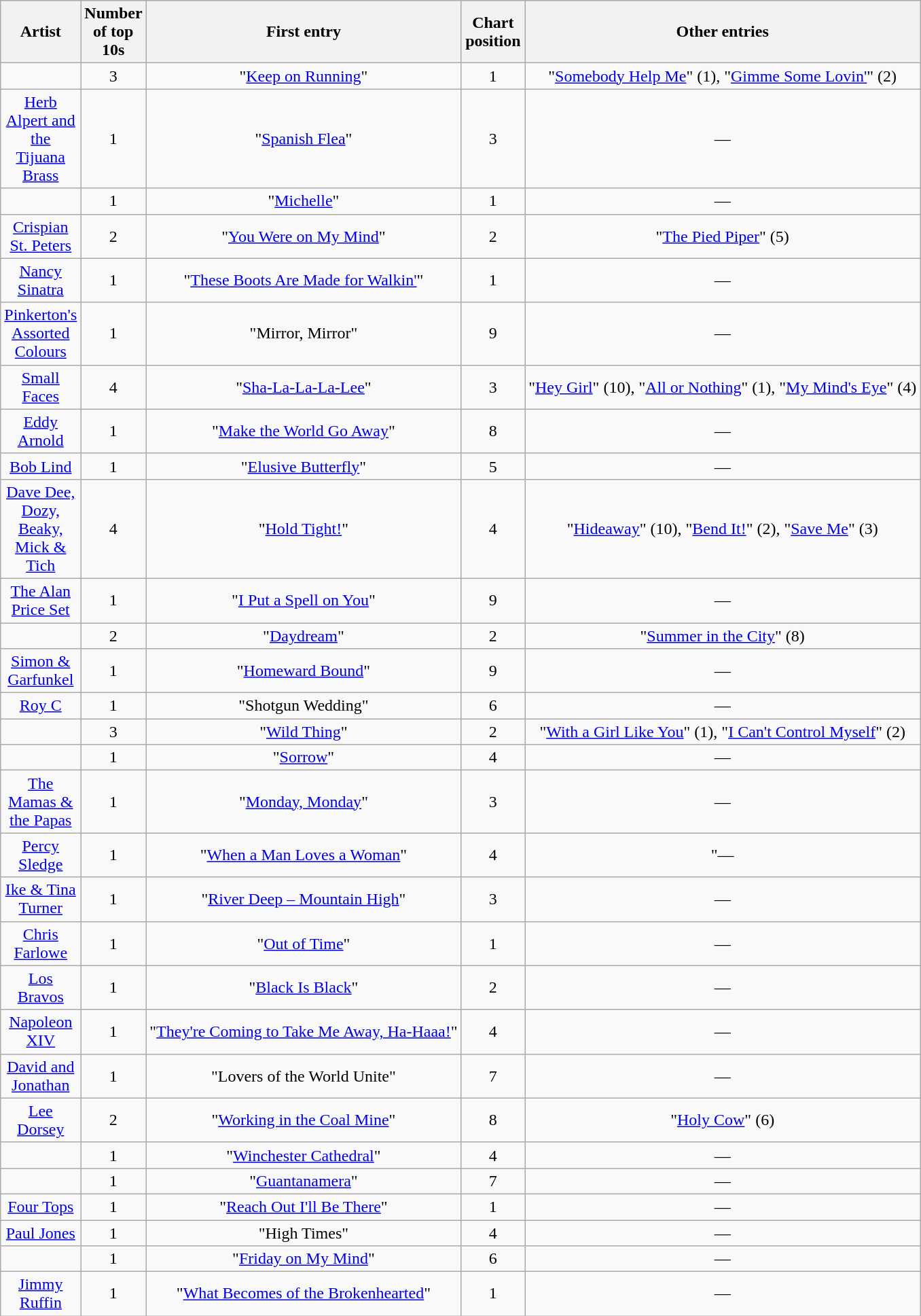<table class="wikitable sortable mw-collapsible mw-collapsed" style="text-align: center;">
<tr>
<th scope="col" style="width:55px;">Artist</th>
<th scope="col" style="width:55px;" data-sort-type="number">Number of top 10s</th>
<th scope="col" style="text-align:center;">First entry</th>
<th scope="col" style="width:55px;" data-sort-type="number">Chart position</th>
<th scope="col" style="text-align:center;">Other entries</th>
</tr>
<tr>
<td></td>
<td>3</td>
<td>"<a href='#'>Keep on Running</a>"</td>
<td>1</td>
<td>"<a href='#'>Somebody Help Me</a>" (1), "<a href='#'>Gimme Some Lovin'</a>" (2)</td>
</tr>
<tr>
<td><a href='#'>Herb Alpert and the Tijuana Brass</a></td>
<td>1</td>
<td>"<a href='#'>Spanish Flea</a>"</td>
<td>3</td>
<td>—</td>
</tr>
<tr>
<td></td>
<td>1</td>
<td>"<a href='#'>Michelle</a>"</td>
<td>1</td>
<td>—</td>
</tr>
<tr>
<td><a href='#'>Crispian St. Peters</a></td>
<td>2</td>
<td>"<a href='#'>You Were on My Mind</a>"</td>
<td>2</td>
<td>"<a href='#'>The Pied Piper</a>" (5)</td>
</tr>
<tr>
<td><a href='#'>Nancy Sinatra</a></td>
<td>1</td>
<td>"<a href='#'>These Boots Are Made for Walkin'</a>"</td>
<td>1</td>
<td>—</td>
</tr>
<tr>
<td><a href='#'>Pinkerton's Assorted Colours</a></td>
<td>1</td>
<td>"Mirror, Mirror"</td>
<td>9</td>
<td>—</td>
</tr>
<tr>
<td><a href='#'>Small Faces</a></td>
<td>4</td>
<td>"<a href='#'>Sha-La-La-La-Lee</a>"</td>
<td>3</td>
<td>"<a href='#'>Hey Girl</a>" (10), "<a href='#'>All or Nothing</a>" (1), "<a href='#'>My Mind's Eye</a>" (4)</td>
</tr>
<tr>
<td><a href='#'>Eddy Arnold</a></td>
<td>1</td>
<td>"<a href='#'>Make the World Go Away</a>"</td>
<td>8</td>
<td>—</td>
</tr>
<tr>
<td><a href='#'>Bob Lind</a></td>
<td>1</td>
<td>"<a href='#'>Elusive Butterfly</a>"</td>
<td>5</td>
<td>—</td>
</tr>
<tr>
<td><a href='#'>Dave Dee, Dozy, Beaky, Mick & Tich</a></td>
<td>4</td>
<td>"<a href='#'>Hold Tight!</a>"</td>
<td>4</td>
<td>"<a href='#'>Hideaway</a>" (10), "<a href='#'>Bend It!</a>" (2), "<a href='#'>Save Me</a>" (3) </td>
</tr>
<tr>
<td><a href='#'>The Alan Price Set</a></td>
<td>1</td>
<td>"<a href='#'>I Put a Spell on You</a>"</td>
<td>9</td>
<td>—</td>
</tr>
<tr>
<td></td>
<td>2</td>
<td>"<a href='#'>Daydream</a>"</td>
<td>2</td>
<td>"<a href='#'>Summer in the City</a>" (8)</td>
</tr>
<tr>
<td><a href='#'>Simon & Garfunkel</a></td>
<td>1</td>
<td>"<a href='#'>Homeward Bound</a>"</td>
<td>9</td>
<td>—</td>
</tr>
<tr>
<td><a href='#'>Roy C</a></td>
<td>1</td>
<td>"Shotgun Wedding"</td>
<td>6</td>
<td>—</td>
</tr>
<tr>
<td></td>
<td>3</td>
<td>"<a href='#'>Wild Thing</a>"</td>
<td>2</td>
<td>"<a href='#'>With a Girl Like You</a>" (1), "<a href='#'>I Can't Control Myself</a>" (2)</td>
</tr>
<tr>
<td></td>
<td>1</td>
<td>"<a href='#'>Sorrow</a>"</td>
<td>4</td>
<td>—</td>
</tr>
<tr>
<td><a href='#'>The Mamas & the Papas</a></td>
<td>1</td>
<td>"<a href='#'>Monday, Monday</a>"</td>
<td>3</td>
<td>—</td>
</tr>
<tr>
<td><a href='#'>Percy Sledge</a></td>
<td>1</td>
<td>"<a href='#'>When a Man Loves a Woman</a>"</td>
<td>4</td>
<td>"—</td>
</tr>
<tr>
<td><a href='#'>Ike & Tina Turner</a></td>
<td>1</td>
<td>"<a href='#'>River Deep – Mountain High</a>"</td>
<td>3</td>
<td>—</td>
</tr>
<tr>
<td><a href='#'>Chris Farlowe</a></td>
<td>1</td>
<td>"<a href='#'>Out of Time</a>"</td>
<td>1</td>
<td>—</td>
</tr>
<tr>
<td><a href='#'>Los Bravos</a></td>
<td>1</td>
<td>"<a href='#'>Black Is Black</a>"</td>
<td>2</td>
<td>—</td>
</tr>
<tr>
<td><a href='#'>Napoleon XIV</a></td>
<td>1</td>
<td>"<a href='#'>They're Coming to Take Me Away, Ha-Haaa!</a>"</td>
<td>4</td>
<td>—</td>
</tr>
<tr>
<td><a href='#'>David and Jonathan</a></td>
<td>1</td>
<td>"Lovers of the World Unite"</td>
<td>7</td>
<td>—</td>
</tr>
<tr>
<td><a href='#'>Lee Dorsey</a></td>
<td>2</td>
<td>"<a href='#'>Working in the Coal Mine</a>"</td>
<td>8</td>
<td>"<a href='#'>Holy Cow</a>" (6)</td>
</tr>
<tr>
<td></td>
<td>1</td>
<td>"<a href='#'>Winchester Cathedral</a>"</td>
<td>4</td>
<td>—</td>
</tr>
<tr>
<td></td>
<td>1</td>
<td>"<a href='#'>Guantanamera</a>"</td>
<td>7</td>
<td>—</td>
</tr>
<tr>
<td><a href='#'>Four Tops</a></td>
<td>1</td>
<td>"<a href='#'>Reach Out I'll Be There</a>"</td>
<td>1</td>
<td>—</td>
</tr>
<tr>
<td><a href='#'>Paul Jones</a></td>
<td>1</td>
<td>"High Times"</td>
<td>4</td>
<td>—</td>
</tr>
<tr>
<td></td>
<td>1</td>
<td>"<a href='#'>Friday on My Mind</a>"</td>
<td>6</td>
<td>—</td>
</tr>
<tr>
<td><a href='#'>Jimmy Ruffin</a></td>
<td>1</td>
<td>"<a href='#'>What Becomes of the Brokenhearted</a>" </td>
<td>1</td>
<td>—</td>
</tr>
</table>
